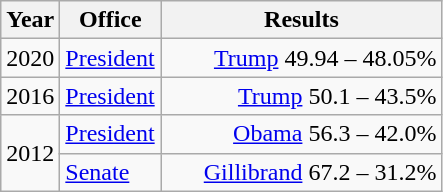<table class=wikitable>
<tr>
<th width="30">Year</th>
<th width="60">Office</th>
<th width="180">Results</th>
</tr>
<tr>
<td>2020</td>
<td><a href='#'>President</a></td>
<td align="right" ><a href='#'>Trump</a> 49.94 – 48.05%</td>
</tr>
<tr>
<td>2016</td>
<td><a href='#'>President</a></td>
<td align="right" ><a href='#'>Trump</a> 50.1 – 43.5%</td>
</tr>
<tr>
<td rowspan="2">2012</td>
<td><a href='#'>President</a></td>
<td align="right" ><a href='#'>Obama</a> 56.3 – 42.0%</td>
</tr>
<tr>
<td><a href='#'>Senate</a></td>
<td align="right" ><a href='#'>Gillibrand</a> 67.2 – 31.2%</td>
</tr>
</table>
